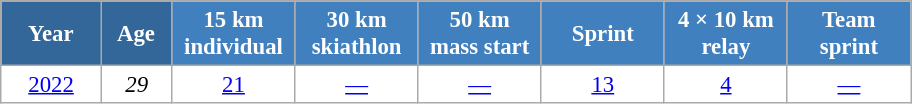<table class="wikitable" style="font-size:95%; text-align:center; border:grey solid 1px; border-collapse:collapse; background:#ffffff;">
<tr>
<th style="background-color:#369; color:white; width:60px;"> Year </th>
<th style="background-color:#369; color:white; width:40px;"> Age </th>
<th style="background-color:#4180be; color:white; width:75px;"> 15 km <br> individual </th>
<th style="background-color:#4180be; color:white; width:75px;"> 30 km <br> skiathlon </th>
<th style="background-color:#4180be; color:white; width:75px;"> 50 km <br> mass start </th>
<th style="background-color:#4180be; color:white; width:75px;"> Sprint </th>
<th style="background-color:#4180be; color:white; width:75px;"> 4 × 10 km <br> relay </th>
<th style="background-color:#4180be; color:white; width:75px;"> Team <br> sprint </th>
</tr>
<tr>
<td><a href='#'>2022</a></td>
<td><em>29</em></td>
<td><a href='#'>21</a></td>
<td><a href='#'>—</a></td>
<td><a href='#'>—</a></td>
<td><a href='#'>13</a></td>
<td><a href='#'>4</a></td>
<td><a href='#'>—</a></td>
</tr>
</table>
